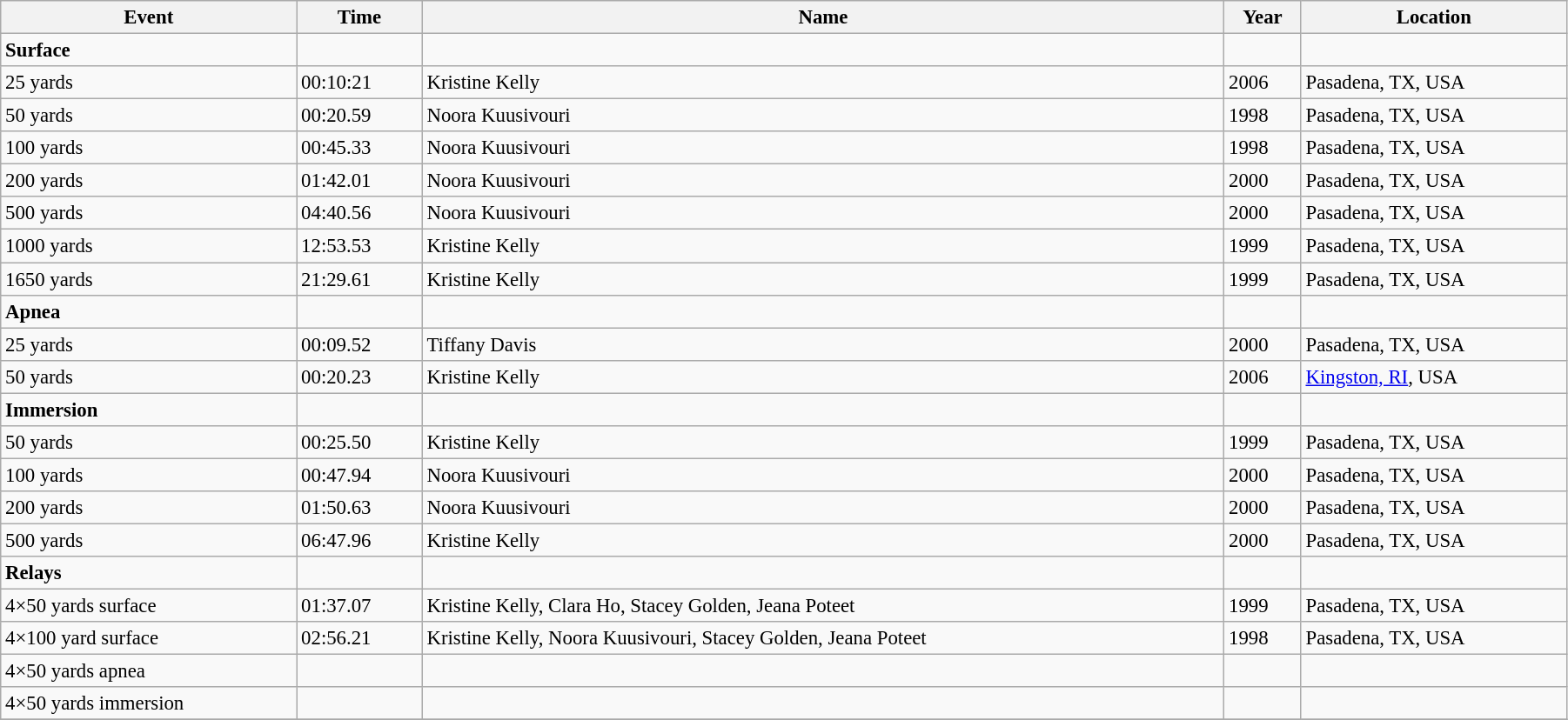<table class="wikitable" style="width: 95%; font-size: 95%;">
<tr>
<th>Event</th>
<th>Time</th>
<th>Name</th>
<th>Year</th>
<th>Location</th>
</tr>
<tr>
<td><strong>Surface</strong></td>
<td></td>
<td></td>
<td></td>
<td></td>
</tr>
<tr>
<td>25 yards</td>
<td>00:10:21</td>
<td>Kristine Kelly</td>
<td>2006</td>
<td>Pasadena, TX, USA</td>
</tr>
<tr>
<td>50 yards</td>
<td>00:20.59</td>
<td>Noora Kuusivouri</td>
<td>1998</td>
<td>Pasadena, TX, USA</td>
</tr>
<tr>
<td>100 yards</td>
<td>00:45.33</td>
<td>Noora Kuusivouri</td>
<td>1998</td>
<td>Pasadena, TX, USA</td>
</tr>
<tr>
<td>200 yards</td>
<td>01:42.01</td>
<td>Noora Kuusivouri</td>
<td>2000</td>
<td>Pasadena, TX, USA</td>
</tr>
<tr>
<td>500 yards</td>
<td>04:40.56</td>
<td>Noora Kuusivouri</td>
<td>2000</td>
<td>Pasadena, TX, USA</td>
</tr>
<tr>
<td>1000 yards</td>
<td>12:53.53</td>
<td>Kristine Kelly</td>
<td>1999</td>
<td>Pasadena, TX, USA</td>
</tr>
<tr>
<td>1650 yards</td>
<td>21:29.61</td>
<td>Kristine Kelly</td>
<td>1999</td>
<td>Pasadena, TX, USA</td>
</tr>
<tr>
<td><strong>Apnea</strong></td>
<td></td>
<td></td>
<td></td>
</tr>
<tr>
<td>25 yards</td>
<td>00:09.52</td>
<td>Tiffany Davis</td>
<td>2000</td>
<td>Pasadena, TX, USA</td>
</tr>
<tr>
<td>50 yards</td>
<td>00:20.23</td>
<td>Kristine Kelly</td>
<td>2006</td>
<td><a href='#'>Kingston, RI</a>, USA</td>
</tr>
<tr>
<td><strong>Immersion</strong></td>
<td></td>
<td></td>
<td></td>
<td></td>
</tr>
<tr>
<td>50 yards</td>
<td>00:25.50</td>
<td>Kristine Kelly</td>
<td>1999</td>
<td>Pasadena, TX, USA</td>
</tr>
<tr>
<td>100 yards</td>
<td>00:47.94</td>
<td>Noora Kuusivouri</td>
<td>2000</td>
<td>Pasadena, TX, USA</td>
</tr>
<tr>
<td>200 yards</td>
<td>01:50.63</td>
<td>Noora Kuusivouri</td>
<td>2000</td>
<td>Pasadena, TX, USA</td>
</tr>
<tr>
<td>500 yards</td>
<td>06:47.96</td>
<td>Kristine Kelly</td>
<td>2000</td>
<td>Pasadena, TX, USA</td>
</tr>
<tr>
<td><strong>Relays</strong></td>
<td></td>
<td></td>
<td></td>
</tr>
<tr>
<td>4×50 yards surface</td>
<td>01:37.07</td>
<td>Kristine Kelly, Clara Ho, Stacey Golden, Jeana Poteet</td>
<td>1999</td>
<td>Pasadena, TX, USA</td>
</tr>
<tr>
<td>4×100 yard surface</td>
<td>02:56.21</td>
<td>Kristine Kelly, Noora Kuusivouri, Stacey Golden, Jeana Poteet</td>
<td>1998</td>
<td>Pasadena, TX, USA</td>
</tr>
<tr>
<td>4×50 yards apnea</td>
<td></td>
<td></td>
<td></td>
<td></td>
</tr>
<tr>
<td>4×50 yards immersion</td>
<td></td>
<td></td>
<td></td>
<td></td>
</tr>
<tr>
</tr>
</table>
